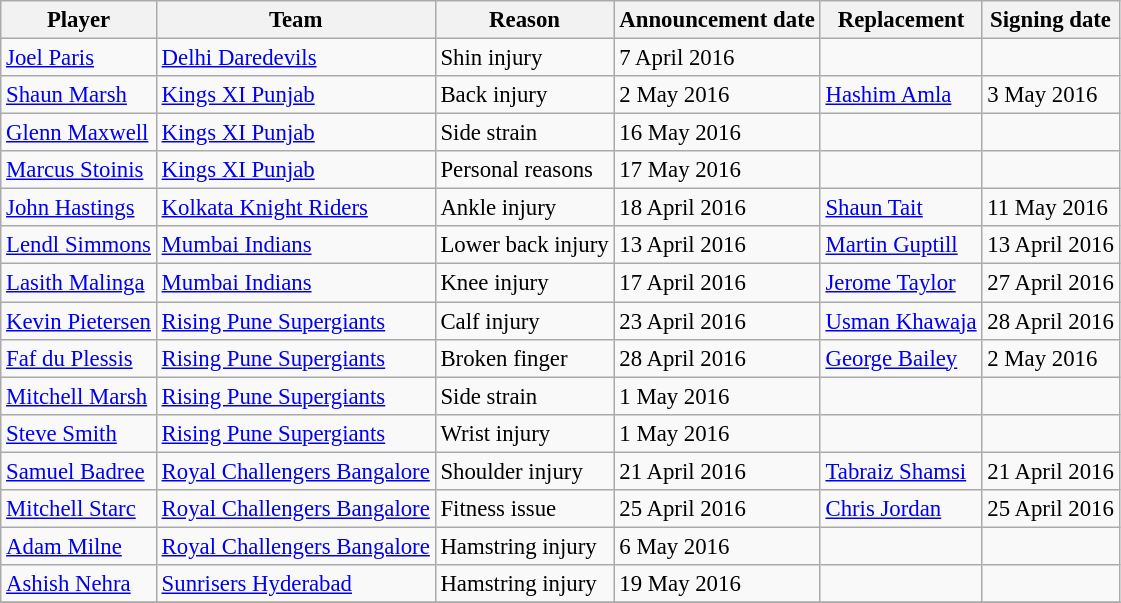<table class="wikitable sortable" style="font-size:95%">
<tr>
<th>Player</th>
<th>Team</th>
<th>Reason</th>
<th>Announcement date</th>
<th>Replacement</th>
<th>Signing date</th>
</tr>
<tr>
<td> <a href='#'>Joel Paris</a></td>
<td><a href='#'>Delhi Daredevils</a></td>
<td>Shin injury</td>
<td>7 April 2016</td>
<td></td>
<td></td>
</tr>
<tr>
<td> <a href='#'>Shaun Marsh</a></td>
<td><a href='#'>Kings XI Punjab</a></td>
<td>Back injury</td>
<td>2 May 2016</td>
<td> <a href='#'>Hashim Amla</a></td>
<td>3 May 2016</td>
</tr>
<tr>
<td> <a href='#'>Glenn Maxwell</a></td>
<td><a href='#'>Kings XI Punjab</a></td>
<td>Side strain</td>
<td>16 May 2016</td>
<td></td>
<td></td>
</tr>
<tr>
<td> <a href='#'>Marcus Stoinis</a></td>
<td><a href='#'>Kings XI Punjab</a></td>
<td>Personal reasons</td>
<td>17 May 2016</td>
<td></td>
<td></td>
</tr>
<tr>
<td> <a href='#'>John Hastings</a></td>
<td><a href='#'>Kolkata Knight Riders</a></td>
<td>Ankle injury</td>
<td>18 April 2016</td>
<td> <a href='#'>Shaun Tait</a></td>
<td>11 May 2016</td>
</tr>
<tr>
<td> <a href='#'>Lendl Simmons</a></td>
<td><a href='#'>Mumbai Indians</a></td>
<td>Lower back injury</td>
<td>13 April 2016</td>
<td> <a href='#'>Martin Guptill</a></td>
<td>13 April 2016</td>
</tr>
<tr>
<td> <a href='#'>Lasith Malinga</a></td>
<td><a href='#'>Mumbai Indians</a></td>
<td>Knee injury</td>
<td>17 April 2016</td>
<td> <a href='#'>Jerome Taylor</a></td>
<td>27 April 2016</td>
</tr>
<tr>
<td> <a href='#'>Kevin Pietersen</a></td>
<td><a href='#'>Rising Pune Supergiants</a></td>
<td>Calf injury</td>
<td>23 April 2016</td>
<td> <a href='#'>Usman Khawaja</a></td>
<td>28 April 2016</td>
</tr>
<tr>
<td> <a href='#'>Faf du Plessis</a></td>
<td><a href='#'>Rising Pune Supergiants</a></td>
<td>Broken finger</td>
<td>28 April 2016</td>
<td> <a href='#'>George Bailey</a></td>
<td>2 May 2016</td>
</tr>
<tr>
<td> <a href='#'>Mitchell Marsh</a></td>
<td><a href='#'>Rising Pune Supergiants</a></td>
<td>Side strain</td>
<td>1 May 2016</td>
<td></td>
<td></td>
</tr>
<tr>
<td> <a href='#'>Steve Smith</a></td>
<td><a href='#'>Rising Pune Supergiants</a></td>
<td>Wrist injury</td>
<td>1 May 2016</td>
<td></td>
<td></td>
</tr>
<tr>
<td> <a href='#'>Samuel Badree</a></td>
<td><a href='#'>Royal Challengers Bangalore</a></td>
<td>Shoulder injury</td>
<td>21 April 2016</td>
<td> <a href='#'>Tabraiz Shamsi</a></td>
<td>21 April 2016</td>
</tr>
<tr>
<td> <a href='#'>Mitchell Starc</a></td>
<td><a href='#'>Royal Challengers Bangalore</a></td>
<td>Fitness issue</td>
<td>25 April 2016</td>
<td> <a href='#'>Chris Jordan</a></td>
<td>25 April 2016</td>
</tr>
<tr>
<td> <a href='#'>Adam Milne</a></td>
<td><a href='#'>Royal Challengers Bangalore</a></td>
<td>Hamstring injury</td>
<td>6 May 2016</td>
<td></td>
<td></td>
</tr>
<tr>
<td> <a href='#'>Ashish Nehra</a></td>
<td><a href='#'>Sunrisers Hyderabad</a></td>
<td>Hamstring injury</td>
<td>19 May 2016</td>
<td></td>
<td></td>
</tr>
<tr>
</tr>
</table>
